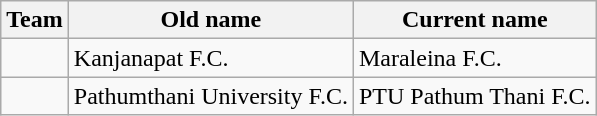<table class="wikitable" style="text-align:center">
<tr>
<th>Team</th>
<th>Old name</th>
<th>Current name</th>
</tr>
<tr align="left"|>
<td></td>
<td>Kanjanapat F.C.</td>
<td>Maraleina F.C.</td>
</tr>
<tr align="left"|>
<td></td>
<td>Pathumthani University F.C.</td>
<td>PTU Pathum Thani F.C.</td>
</tr>
</table>
